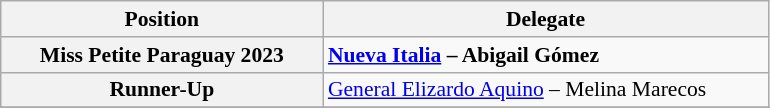<table class="wikitable" style="font-size: 90%">
<tr>
<th width=208>Position</th>
<th width=290>Delegate</th>
</tr>
<tr>
<th>Miss Petite Paraguay 2023</th>
<td><strong> <a href='#'>Nueva Italia</a> – Abigail Gómez</strong></td>
</tr>
<tr>
<th>Runner-Up</th>
<td> <a href='#'>General Elizardo Aquino</a> – Melina Marecos</td>
</tr>
<tr>
</tr>
</table>
